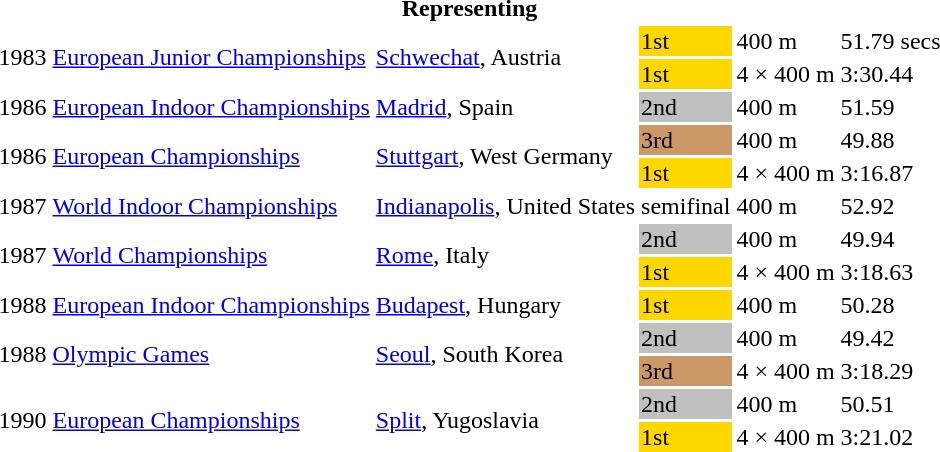<table>
<tr>
<th colspan="6">Representing </th>
</tr>
<tr>
<td rowspan=2>1983</td>
<td rowspan=2><a href='#'>European Junior Championships</a></td>
<td rowspan=2><a href='#'>Schwechat</a>, Austria</td>
<td bgcolor=gold>1st</td>
<td>400 m</td>
<td>51.79 secs</td>
</tr>
<tr>
<td bgcolor=gold>1st</td>
<td>4 × 400 m</td>
<td>3:30.44</td>
</tr>
<tr>
<td>1986</td>
<td><a href='#'>European Indoor Championships</a></td>
<td><a href='#'>Madrid</a>, Spain</td>
<td bgcolor=silver>2nd</td>
<td>400 m</td>
<td>51.59</td>
</tr>
<tr>
<td rowspan=2>1986</td>
<td rowspan=2><a href='#'>European Championships</a></td>
<td rowspan=2><a href='#'>Stuttgart</a>, West Germany</td>
<td bgcolor=cc9966>3rd</td>
<td>400 m</td>
<td>49.88</td>
</tr>
<tr>
<td bgcolor=gold>1st</td>
<td>4 × 400 m</td>
<td>3:16.87</td>
</tr>
<tr>
<td>1987</td>
<td><a href='#'>World Indoor Championships</a></td>
<td><a href='#'>Indianapolis</a>, United States</td>
<td>semifinal</td>
<td>400 m</td>
<td>52.92</td>
</tr>
<tr>
<td rowspan=2>1987</td>
<td rowspan=2><a href='#'>World Championships</a></td>
<td rowspan=2><a href='#'>Rome</a>, Italy</td>
<td bgcolor=silver>2nd</td>
<td>400 m</td>
<td>49.94</td>
</tr>
<tr>
<td bgcolor=gold>1st</td>
<td>4 × 400 m</td>
<td>3:18.63</td>
</tr>
<tr>
<td>1988</td>
<td><a href='#'>European Indoor Championships</a></td>
<td><a href='#'>Budapest</a>, Hungary</td>
<td bgcolor=gold>1st</td>
<td>400 m</td>
<td>50.28</td>
</tr>
<tr>
<td rowspan=2>1988</td>
<td rowspan=2><a href='#'>Olympic Games</a></td>
<td rowspan=2><a href='#'>Seoul</a>, South Korea</td>
<td bgcolor=silver>2nd</td>
<td>400 m</td>
<td>49.42</td>
</tr>
<tr>
<td bgcolor=cc9966>3rd</td>
<td>4 × 400 m</td>
<td>3:18.29</td>
</tr>
<tr>
<td rowspan=2>1990</td>
<td rowspan=2><a href='#'>European Championships</a></td>
<td rowspan=2><a href='#'>Split</a>, Yugoslavia</td>
<td bgcolor=silver>2nd</td>
<td>400 m</td>
<td>50.51</td>
</tr>
<tr>
<td bgcolor=gold>1st</td>
<td>4 × 400 m</td>
<td>3:21.02</td>
</tr>
</table>
